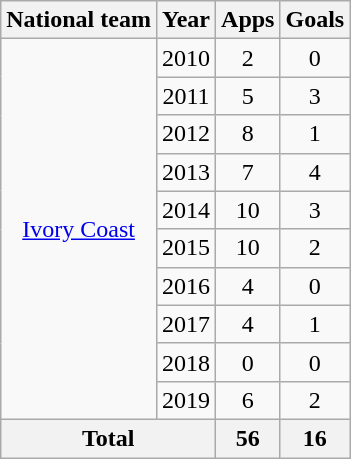<table class="wikitable" style="text-align:center">
<tr>
<th>National team</th>
<th>Year</th>
<th>Apps</th>
<th>Goals</th>
</tr>
<tr>
<td rowspan="10"><a href='#'>Ivory Coast</a></td>
<td>2010</td>
<td>2</td>
<td>0</td>
</tr>
<tr>
<td>2011</td>
<td>5</td>
<td>3</td>
</tr>
<tr>
<td>2012</td>
<td>8</td>
<td>1</td>
</tr>
<tr>
<td>2013</td>
<td>7</td>
<td>4</td>
</tr>
<tr>
<td>2014</td>
<td>10</td>
<td>3</td>
</tr>
<tr>
<td>2015</td>
<td>10</td>
<td>2</td>
</tr>
<tr>
<td>2016</td>
<td>4</td>
<td>0</td>
</tr>
<tr>
<td>2017</td>
<td>4</td>
<td>1</td>
</tr>
<tr>
<td>2018</td>
<td>0</td>
<td>0</td>
</tr>
<tr>
<td>2019</td>
<td>6</td>
<td>2</td>
</tr>
<tr>
<th colspan="2">Total</th>
<th>56</th>
<th>16</th>
</tr>
</table>
